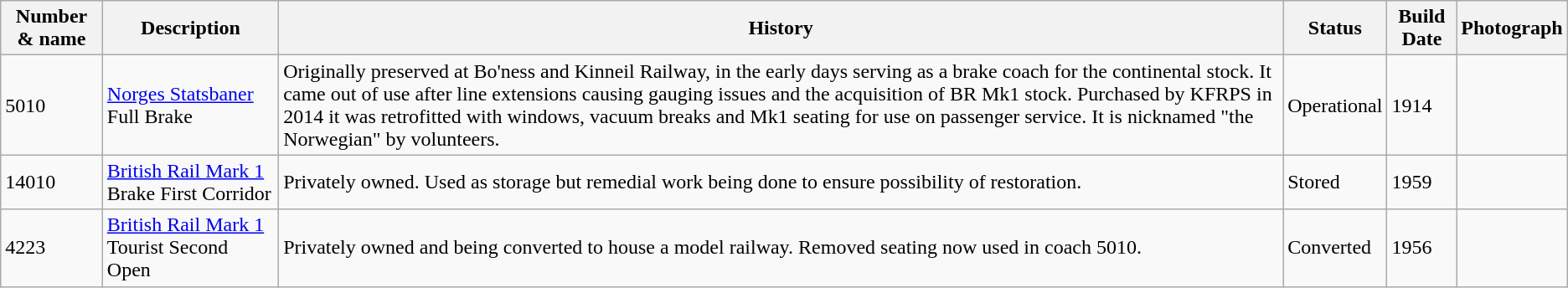<table class="wikitable">
<tr>
<th>Number & name</th>
<th>Description</th>
<th>History</th>
<th>Status</th>
<th>Build Date</th>
<th>Photograph</th>
</tr>
<tr>
<td>5010</td>
<td><a href='#'>Norges Statsbaner</a> Full Brake</td>
<td>Originally preserved at Bo'ness and Kinneil Railway, in the early days serving as a brake coach for the continental stock. It came out of use after line extensions causing gauging issues and the acquisition of BR Mk1 stock. Purchased by KFRPS in 2014 it was retrofitted with windows, vacuum breaks and Mk1 seating for use on passenger service. It is nicknamed "the Norwegian" by volunteers.</td>
<td>Operational</td>
<td>1914</td>
<td></td>
</tr>
<tr>
<td>14010</td>
<td><a href='#'>British Rail Mark 1</a> Brake First Corridor</td>
<td>Privately owned. Used as storage but remedial work being done to ensure possibility of restoration.</td>
<td>Stored</td>
<td>1959</td>
<td></td>
</tr>
<tr>
<td>4223</td>
<td><a href='#'>British Rail Mark 1</a> Tourist Second Open</td>
<td>Privately owned and being converted to house a model railway. Removed seating now used in coach 5010.</td>
<td>Converted</td>
<td>1956</td>
<td></td>
</tr>
</table>
